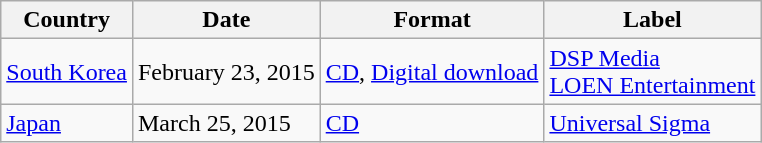<table class="wikitable">
<tr>
<th>Country</th>
<th>Date</th>
<th>Format</th>
<th>Label</th>
</tr>
<tr>
<td><a href='#'>South Korea</a></td>
<td>February 23, 2015</td>
<td><a href='#'>CD</a>, <a href='#'>Digital download</a></td>
<td><a href='#'>DSP Media</a><br><a href='#'>LOEN Entertainment</a></td>
</tr>
<tr>
<td><a href='#'>Japan</a></td>
<td>March 25, 2015</td>
<td><a href='#'>CD</a></td>
<td><a href='#'>Universal Sigma</a></td>
</tr>
</table>
